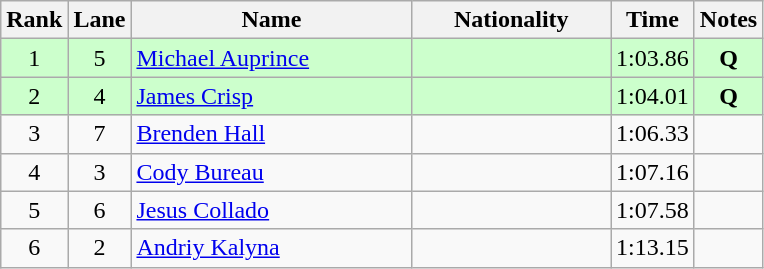<table class="wikitable sortable" style="text-align:center">
<tr>
<th>Rank</th>
<th>Lane</th>
<th style="width:180px">Name</th>
<th style="width:125px">Nationality</th>
<th>Time</th>
<th>Notes</th>
</tr>
<tr style="background:#cfc;">
<td>1</td>
<td>5</td>
<td style="text-align:left;"><a href='#'>Michael Auprince</a></td>
<td style="text-align:left;"></td>
<td>1:03.86</td>
<td><strong>Q</strong></td>
</tr>
<tr style="background:#cfc;">
<td>2</td>
<td>4</td>
<td style="text-align:left;"><a href='#'>James Crisp</a></td>
<td style="text-align:left;"></td>
<td>1:04.01</td>
<td><strong>Q</strong></td>
</tr>
<tr>
<td>3</td>
<td>7</td>
<td style="text-align:left;"><a href='#'>Brenden Hall</a></td>
<td style="text-align:left;"></td>
<td>1:06.33</td>
<td></td>
</tr>
<tr>
<td>4</td>
<td>3</td>
<td style="text-align:left;"><a href='#'>Cody Bureau</a></td>
<td style="text-align:left;"></td>
<td>1:07.16</td>
<td></td>
</tr>
<tr>
<td>5</td>
<td>6</td>
<td style="text-align:left;"><a href='#'>Jesus Collado</a></td>
<td style="text-align:left;"></td>
<td>1:07.58</td>
<td></td>
</tr>
<tr>
<td>6</td>
<td>2</td>
<td style="text-align:left;"><a href='#'>Andriy Kalyna</a></td>
<td style="text-align:left;"></td>
<td>1:13.15</td>
<td></td>
</tr>
</table>
